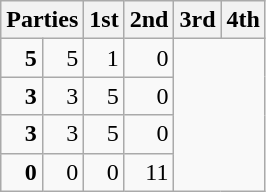<table class="wikitable" style="text-align:right;">
<tr>
<th colspan=2 style="text-align:left;">Parties</th>
<th>1st</th>
<th>2nd</th>
<th>3rd</th>
<th>4th</th>
</tr>
<tr>
<td><strong>5</strong></td>
<td>5</td>
<td>1</td>
<td>0</td>
</tr>
<tr>
<td><strong>3</strong></td>
<td>3</td>
<td>5</td>
<td>0</td>
</tr>
<tr>
<td><strong>3</strong></td>
<td>3</td>
<td>5</td>
<td>0</td>
</tr>
<tr>
<td><strong>0</strong></td>
<td>0</td>
<td>0</td>
<td>11</td>
</tr>
</table>
